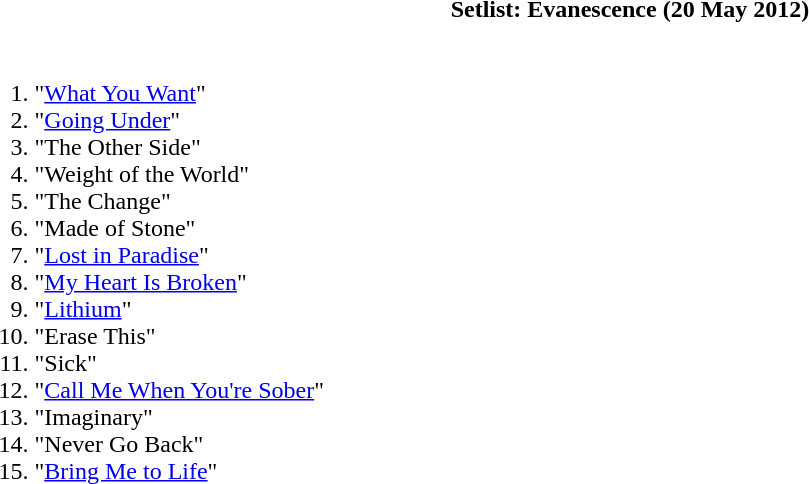<table class="toccolours collapsible collapsed" style="min-width:55em">
<tr>
<th>Setlist: Evanescence (20 May 2012)</th>
</tr>
<tr>
<td><br><ol><li>"<a href='#'>What You Want</a>"</li><li>"<a href='#'>Going Under</a>"</li><li>"The Other Side"</li><li>"Weight of the World"</li><li>"The Change"</li><li>"Made of Stone"</li><li>"<a href='#'>Lost in Paradise</a>"</li><li>"<a href='#'>My Heart Is Broken</a>"</li><li>"<a href='#'>Lithium</a>"</li><li>"Erase This"</li><li>"Sick"</li><li>"<a href='#'>Call Me When You're Sober</a>"</li><li>"Imaginary"</li><li>"Never Go Back"</li><li>"<a href='#'>Bring Me to Life</a>"</li></ol></td>
</tr>
</table>
